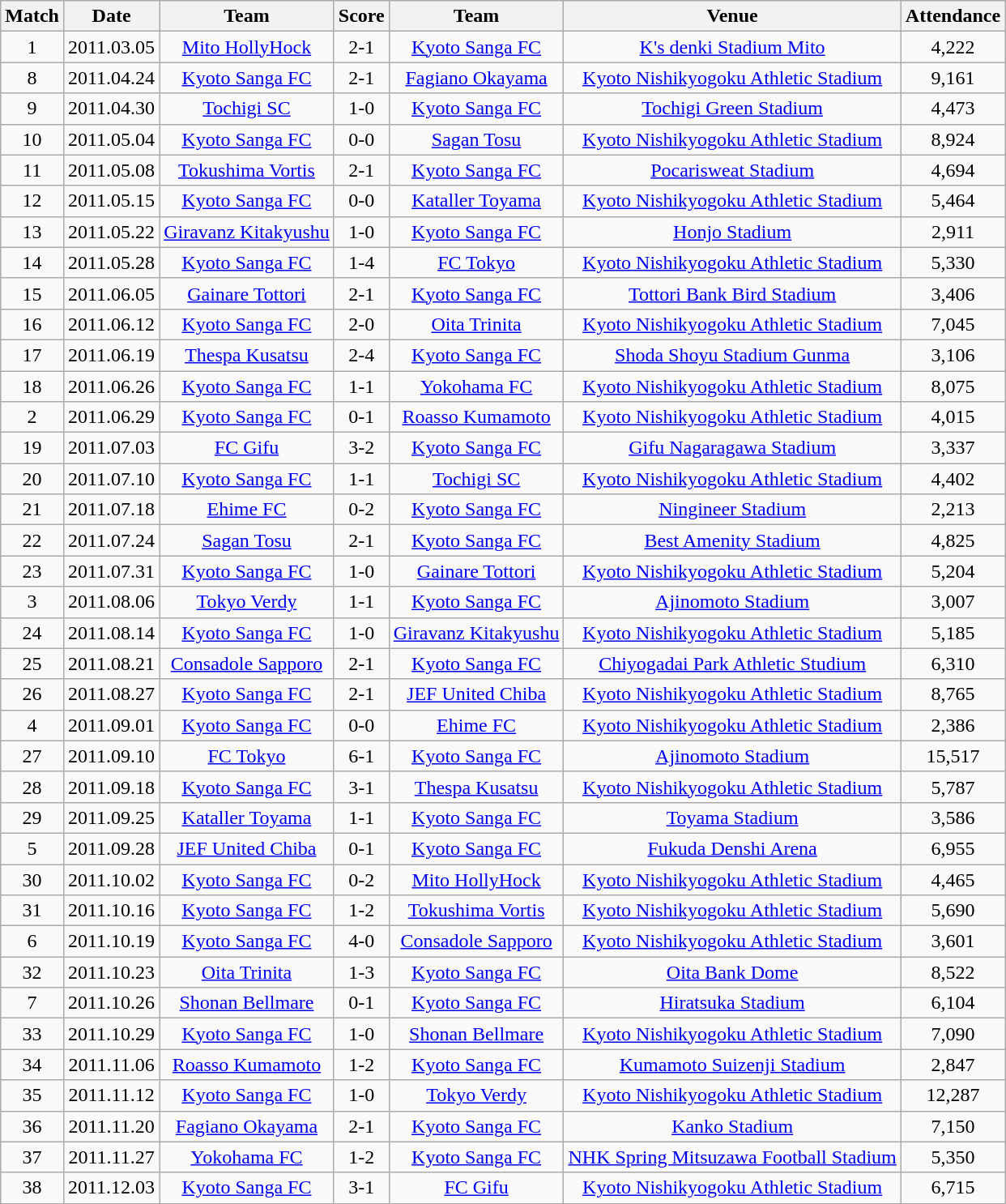<table class="wikitable" style="text-align:center;">
<tr>
<th>Match</th>
<th>Date</th>
<th>Team</th>
<th>Score</th>
<th>Team</th>
<th>Venue</th>
<th>Attendance</th>
</tr>
<tr>
<td>1</td>
<td>2011.03.05</td>
<td><a href='#'>Mito HollyHock</a></td>
<td>2-1</td>
<td><a href='#'>Kyoto Sanga FC</a></td>
<td><a href='#'>K's denki Stadium Mito</a></td>
<td>4,222</td>
</tr>
<tr>
<td>8</td>
<td>2011.04.24</td>
<td><a href='#'>Kyoto Sanga FC</a></td>
<td>2-1</td>
<td><a href='#'>Fagiano Okayama</a></td>
<td><a href='#'>Kyoto Nishikyogoku Athletic Stadium</a></td>
<td>9,161</td>
</tr>
<tr>
<td>9</td>
<td>2011.04.30</td>
<td><a href='#'>Tochigi SC</a></td>
<td>1-0</td>
<td><a href='#'>Kyoto Sanga FC</a></td>
<td><a href='#'>Tochigi Green Stadium</a></td>
<td>4,473</td>
</tr>
<tr>
<td>10</td>
<td>2011.05.04</td>
<td><a href='#'>Kyoto Sanga FC</a></td>
<td>0-0</td>
<td><a href='#'>Sagan Tosu</a></td>
<td><a href='#'>Kyoto Nishikyogoku Athletic Stadium</a></td>
<td>8,924</td>
</tr>
<tr>
<td>11</td>
<td>2011.05.08</td>
<td><a href='#'>Tokushima Vortis</a></td>
<td>2-1</td>
<td><a href='#'>Kyoto Sanga FC</a></td>
<td><a href='#'>Pocarisweat Stadium</a></td>
<td>4,694</td>
</tr>
<tr>
<td>12</td>
<td>2011.05.15</td>
<td><a href='#'>Kyoto Sanga FC</a></td>
<td>0-0</td>
<td><a href='#'>Kataller Toyama</a></td>
<td><a href='#'>Kyoto Nishikyogoku Athletic Stadium</a></td>
<td>5,464</td>
</tr>
<tr>
<td>13</td>
<td>2011.05.22</td>
<td><a href='#'>Giravanz Kitakyushu</a></td>
<td>1-0</td>
<td><a href='#'>Kyoto Sanga FC</a></td>
<td><a href='#'>Honjo Stadium</a></td>
<td>2,911</td>
</tr>
<tr>
<td>14</td>
<td>2011.05.28</td>
<td><a href='#'>Kyoto Sanga FC</a></td>
<td>1-4</td>
<td><a href='#'>FC Tokyo</a></td>
<td><a href='#'>Kyoto Nishikyogoku Athletic Stadium</a></td>
<td>5,330</td>
</tr>
<tr>
<td>15</td>
<td>2011.06.05</td>
<td><a href='#'>Gainare Tottori</a></td>
<td>2-1</td>
<td><a href='#'>Kyoto Sanga FC</a></td>
<td><a href='#'>Tottori Bank Bird Stadium</a></td>
<td>3,406</td>
</tr>
<tr>
<td>16</td>
<td>2011.06.12</td>
<td><a href='#'>Kyoto Sanga FC</a></td>
<td>2-0</td>
<td><a href='#'>Oita Trinita</a></td>
<td><a href='#'>Kyoto Nishikyogoku Athletic Stadium</a></td>
<td>7,045</td>
</tr>
<tr>
<td>17</td>
<td>2011.06.19</td>
<td><a href='#'>Thespa Kusatsu</a></td>
<td>2-4</td>
<td><a href='#'>Kyoto Sanga FC</a></td>
<td><a href='#'>Shoda Shoyu Stadium Gunma</a></td>
<td>3,106</td>
</tr>
<tr>
<td>18</td>
<td>2011.06.26</td>
<td><a href='#'>Kyoto Sanga FC</a></td>
<td>1-1</td>
<td><a href='#'>Yokohama FC</a></td>
<td><a href='#'>Kyoto Nishikyogoku Athletic Stadium</a></td>
<td>8,075</td>
</tr>
<tr>
<td>2</td>
<td>2011.06.29</td>
<td><a href='#'>Kyoto Sanga FC</a></td>
<td>0-1</td>
<td><a href='#'>Roasso Kumamoto</a></td>
<td><a href='#'>Kyoto Nishikyogoku Athletic Stadium</a></td>
<td>4,015</td>
</tr>
<tr>
<td>19</td>
<td>2011.07.03</td>
<td><a href='#'>FC Gifu</a></td>
<td>3-2</td>
<td><a href='#'>Kyoto Sanga FC</a></td>
<td><a href='#'>Gifu Nagaragawa Stadium</a></td>
<td>3,337</td>
</tr>
<tr>
<td>20</td>
<td>2011.07.10</td>
<td><a href='#'>Kyoto Sanga FC</a></td>
<td>1-1</td>
<td><a href='#'>Tochigi SC</a></td>
<td><a href='#'>Kyoto Nishikyogoku Athletic Stadium</a></td>
<td>4,402</td>
</tr>
<tr>
<td>21</td>
<td>2011.07.18</td>
<td><a href='#'>Ehime FC</a></td>
<td>0-2</td>
<td><a href='#'>Kyoto Sanga FC</a></td>
<td><a href='#'>Ningineer Stadium</a></td>
<td>2,213</td>
</tr>
<tr>
<td>22</td>
<td>2011.07.24</td>
<td><a href='#'>Sagan Tosu</a></td>
<td>2-1</td>
<td><a href='#'>Kyoto Sanga FC</a></td>
<td><a href='#'>Best Amenity Stadium</a></td>
<td>4,825</td>
</tr>
<tr>
<td>23</td>
<td>2011.07.31</td>
<td><a href='#'>Kyoto Sanga FC</a></td>
<td>1-0</td>
<td><a href='#'>Gainare Tottori</a></td>
<td><a href='#'>Kyoto Nishikyogoku Athletic Stadium</a></td>
<td>5,204</td>
</tr>
<tr>
<td>3</td>
<td>2011.08.06</td>
<td><a href='#'>Tokyo Verdy</a></td>
<td>1-1</td>
<td><a href='#'>Kyoto Sanga FC</a></td>
<td><a href='#'>Ajinomoto Stadium</a></td>
<td>3,007</td>
</tr>
<tr>
<td>24</td>
<td>2011.08.14</td>
<td><a href='#'>Kyoto Sanga FC</a></td>
<td>1-0</td>
<td><a href='#'>Giravanz Kitakyushu</a></td>
<td><a href='#'>Kyoto Nishikyogoku Athletic Stadium</a></td>
<td>5,185</td>
</tr>
<tr>
<td>25</td>
<td>2011.08.21</td>
<td><a href='#'>Consadole Sapporo</a></td>
<td>2-1</td>
<td><a href='#'>Kyoto Sanga FC</a></td>
<td><a href='#'>Chiyogadai Park Athletic Studium</a></td>
<td>6,310</td>
</tr>
<tr>
<td>26</td>
<td>2011.08.27</td>
<td><a href='#'>Kyoto Sanga FC</a></td>
<td>2-1</td>
<td><a href='#'>JEF United Chiba</a></td>
<td><a href='#'>Kyoto Nishikyogoku Athletic Stadium</a></td>
<td>8,765</td>
</tr>
<tr>
<td>4</td>
<td>2011.09.01</td>
<td><a href='#'>Kyoto Sanga FC</a></td>
<td>0-0</td>
<td><a href='#'>Ehime FC</a></td>
<td><a href='#'>Kyoto Nishikyogoku Athletic Stadium</a></td>
<td>2,386</td>
</tr>
<tr>
<td>27</td>
<td>2011.09.10</td>
<td><a href='#'>FC Tokyo</a></td>
<td>6-1</td>
<td><a href='#'>Kyoto Sanga FC</a></td>
<td><a href='#'>Ajinomoto Stadium</a></td>
<td>15,517</td>
</tr>
<tr>
<td>28</td>
<td>2011.09.18</td>
<td><a href='#'>Kyoto Sanga FC</a></td>
<td>3-1</td>
<td><a href='#'>Thespa Kusatsu</a></td>
<td><a href='#'>Kyoto Nishikyogoku Athletic Stadium</a></td>
<td>5,787</td>
</tr>
<tr>
<td>29</td>
<td>2011.09.25</td>
<td><a href='#'>Kataller Toyama</a></td>
<td>1-1</td>
<td><a href='#'>Kyoto Sanga FC</a></td>
<td><a href='#'>Toyama Stadium</a></td>
<td>3,586</td>
</tr>
<tr>
<td>5</td>
<td>2011.09.28</td>
<td><a href='#'>JEF United Chiba</a></td>
<td>0-1</td>
<td><a href='#'>Kyoto Sanga FC</a></td>
<td><a href='#'>Fukuda Denshi Arena</a></td>
<td>6,955</td>
</tr>
<tr>
<td>30</td>
<td>2011.10.02</td>
<td><a href='#'>Kyoto Sanga FC</a></td>
<td>0-2</td>
<td><a href='#'>Mito HollyHock</a></td>
<td><a href='#'>Kyoto Nishikyogoku Athletic Stadium</a></td>
<td>4,465</td>
</tr>
<tr>
<td>31</td>
<td>2011.10.16</td>
<td><a href='#'>Kyoto Sanga FC</a></td>
<td>1-2</td>
<td><a href='#'>Tokushima Vortis</a></td>
<td><a href='#'>Kyoto Nishikyogoku Athletic Stadium</a></td>
<td>5,690</td>
</tr>
<tr>
<td>6</td>
<td>2011.10.19</td>
<td><a href='#'>Kyoto Sanga FC</a></td>
<td>4-0</td>
<td><a href='#'>Consadole Sapporo</a></td>
<td><a href='#'>Kyoto Nishikyogoku Athletic Stadium</a></td>
<td>3,601</td>
</tr>
<tr>
<td>32</td>
<td>2011.10.23</td>
<td><a href='#'>Oita Trinita</a></td>
<td>1-3</td>
<td><a href='#'>Kyoto Sanga FC</a></td>
<td><a href='#'>Oita Bank Dome</a></td>
<td>8,522</td>
</tr>
<tr>
<td>7</td>
<td>2011.10.26</td>
<td><a href='#'>Shonan Bellmare</a></td>
<td>0-1</td>
<td><a href='#'>Kyoto Sanga FC</a></td>
<td><a href='#'>Hiratsuka Stadium</a></td>
<td>6,104</td>
</tr>
<tr>
<td>33</td>
<td>2011.10.29</td>
<td><a href='#'>Kyoto Sanga FC</a></td>
<td>1-0</td>
<td><a href='#'>Shonan Bellmare</a></td>
<td><a href='#'>Kyoto Nishikyogoku Athletic Stadium</a></td>
<td>7,090</td>
</tr>
<tr>
<td>34</td>
<td>2011.11.06</td>
<td><a href='#'>Roasso Kumamoto</a></td>
<td>1-2</td>
<td><a href='#'>Kyoto Sanga FC</a></td>
<td><a href='#'>Kumamoto Suizenji Stadium</a></td>
<td>2,847</td>
</tr>
<tr>
<td>35</td>
<td>2011.11.12</td>
<td><a href='#'>Kyoto Sanga FC</a></td>
<td>1-0</td>
<td><a href='#'>Tokyo Verdy</a></td>
<td><a href='#'>Kyoto Nishikyogoku Athletic Stadium</a></td>
<td>12,287</td>
</tr>
<tr>
<td>36</td>
<td>2011.11.20</td>
<td><a href='#'>Fagiano Okayama</a></td>
<td>2-1</td>
<td><a href='#'>Kyoto Sanga FC</a></td>
<td><a href='#'>Kanko Stadium</a></td>
<td>7,150</td>
</tr>
<tr>
<td>37</td>
<td>2011.11.27</td>
<td><a href='#'>Yokohama FC</a></td>
<td>1-2</td>
<td><a href='#'>Kyoto Sanga FC</a></td>
<td><a href='#'>NHK Spring Mitsuzawa Football Stadium</a></td>
<td>5,350</td>
</tr>
<tr>
<td>38</td>
<td>2011.12.03</td>
<td><a href='#'>Kyoto Sanga FC</a></td>
<td>3-1</td>
<td><a href='#'>FC Gifu</a></td>
<td><a href='#'>Kyoto Nishikyogoku Athletic Stadium</a></td>
<td>6,715</td>
</tr>
</table>
